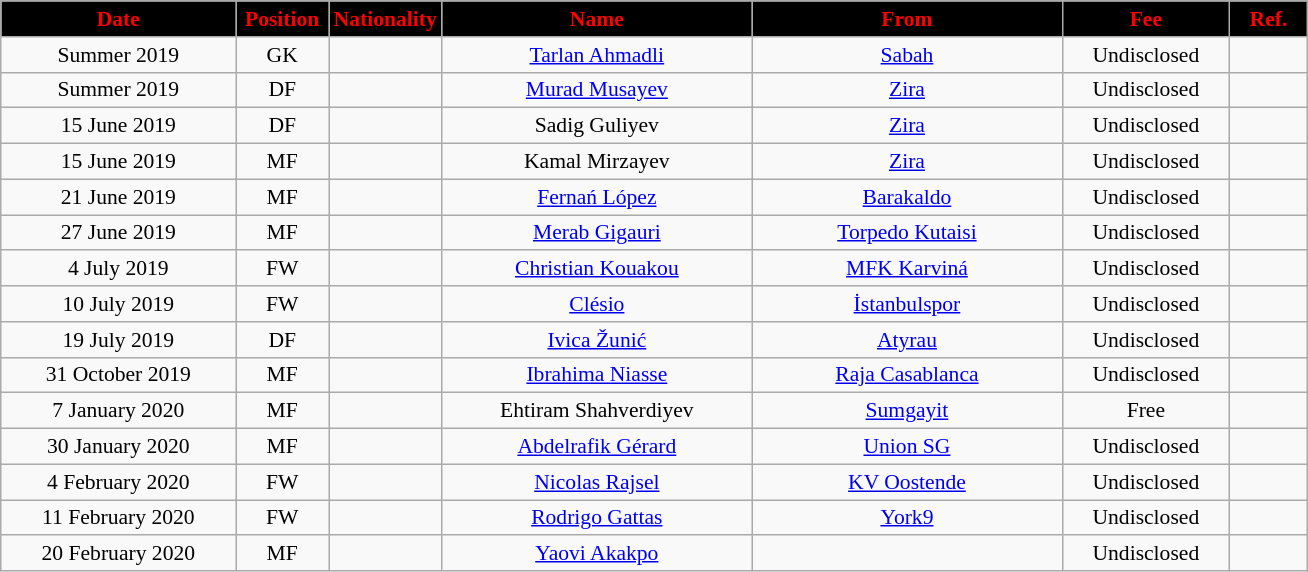<table class="wikitable"  style="text-align:center; font-size:90%; ">
<tr>
<th style="background:#000000; color:#FF0000; width:150px;">Date</th>
<th style="background:#000000; color:#FF0000; width:55px;">Position</th>
<th style="background:#000000; color:#FF0000; width:55px;">Nationality</th>
<th style="background:#000000; color:#FF0000; width:200px;">Name</th>
<th style="background:#000000; color:#FF0000; width:200px;">From</th>
<th style="background:#000000; color:#FF0000; width:105px;">Fee</th>
<th style="background:#000000; color:#FF0000; width:45px;">Ref.</th>
</tr>
<tr>
<td>Summer 2019</td>
<td>GK</td>
<td></td>
<td><a href='#'>Tarlan Ahmadli</a></td>
<td><a href='#'>Sabah</a></td>
<td>Undisclosed</td>
<td></td>
</tr>
<tr>
<td>Summer 2019</td>
<td>DF</td>
<td></td>
<td><a href='#'>Murad Musayev</a></td>
<td><a href='#'>Zira</a></td>
<td>Undisclosed</td>
<td></td>
</tr>
<tr>
<td>15 June 2019</td>
<td>DF</td>
<td></td>
<td>Sadig Guliyev</td>
<td><a href='#'>Zira</a></td>
<td>Undisclosed</td>
<td></td>
</tr>
<tr>
<td>15 June 2019</td>
<td>MF</td>
<td></td>
<td>Kamal Mirzayev</td>
<td><a href='#'>Zira</a></td>
<td>Undisclosed</td>
<td></td>
</tr>
<tr>
<td>21 June 2019</td>
<td>MF</td>
<td></td>
<td><a href='#'>Fernań López</a></td>
<td><a href='#'>Barakaldo</a></td>
<td>Undisclosed</td>
<td></td>
</tr>
<tr>
<td>27 June 2019</td>
<td>MF</td>
<td></td>
<td><a href='#'>Merab Gigauri</a></td>
<td><a href='#'>Torpedo Kutaisi</a></td>
<td>Undisclosed</td>
<td></td>
</tr>
<tr>
<td>4 July 2019</td>
<td>FW</td>
<td></td>
<td><a href='#'>Christian Kouakou</a></td>
<td><a href='#'>MFK Karviná</a></td>
<td>Undisclosed</td>
<td></td>
</tr>
<tr>
<td>10 July 2019</td>
<td>FW</td>
<td></td>
<td><a href='#'>Clésio</a></td>
<td><a href='#'>İstanbulspor</a></td>
<td>Undisclosed</td>
<td></td>
</tr>
<tr>
<td>19 July 2019</td>
<td>DF</td>
<td></td>
<td><a href='#'>Ivica Žunić</a></td>
<td><a href='#'>Atyrau</a></td>
<td>Undisclosed</td>
<td></td>
</tr>
<tr>
<td>31 October 2019</td>
<td>MF</td>
<td></td>
<td><a href='#'>Ibrahima Niasse</a></td>
<td><a href='#'>Raja Casablanca</a></td>
<td>Undisclosed</td>
<td></td>
</tr>
<tr>
<td>7 January 2020</td>
<td>MF</td>
<td></td>
<td>Ehtiram Shahverdiyev</td>
<td><a href='#'>Sumgayit</a></td>
<td>Free</td>
<td></td>
</tr>
<tr>
<td>30 January 2020</td>
<td>MF</td>
<td></td>
<td><a href='#'>Abdelrafik Gérard</a></td>
<td><a href='#'>Union SG</a></td>
<td>Undisclosed</td>
<td></td>
</tr>
<tr>
<td>4 February 2020</td>
<td>FW</td>
<td></td>
<td><a href='#'>Nicolas Rajsel</a></td>
<td><a href='#'>KV Oostende</a></td>
<td>Undisclosed</td>
<td></td>
</tr>
<tr>
<td>11 February 2020</td>
<td>FW</td>
<td></td>
<td><a href='#'>Rodrigo Gattas</a></td>
<td><a href='#'>York9</a></td>
<td>Undisclosed</td>
<td></td>
</tr>
<tr>
<td>20 February 2020</td>
<td>MF</td>
<td></td>
<td><a href='#'>Yaovi Akakpo</a></td>
<td></td>
<td>Undisclosed</td>
<td></td>
</tr>
</table>
